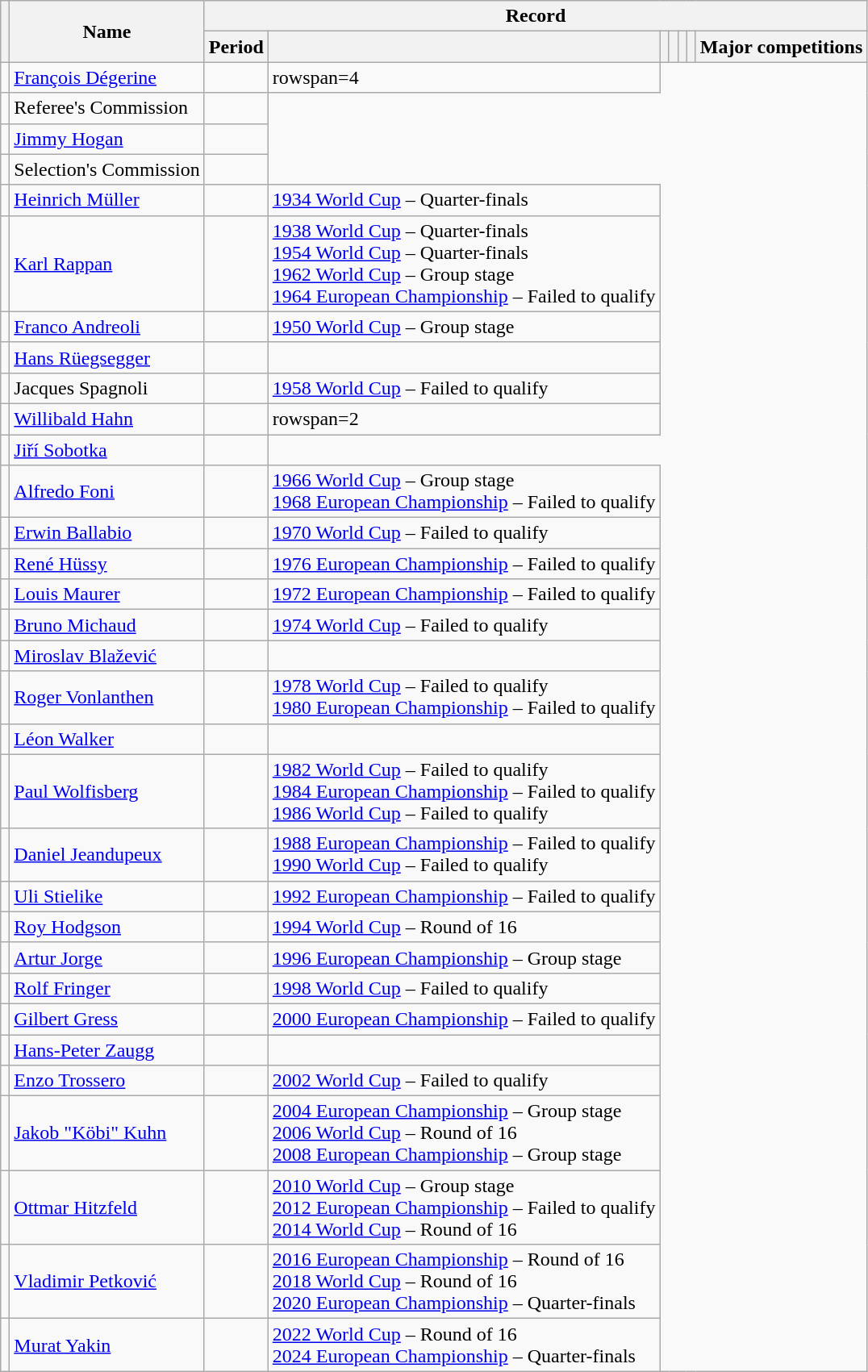<table class="wikitable collapsible collapsed" style="text-align:left">
<tr>
<th rowspan=2></th>
<th rowspan=2>Name</th>
<th colspan=7>Record</th>
</tr>
<tr>
<th>Period</th>
<th></th>
<th></th>
<th></th>
<th></th>
<th></th>
<th scope="col">Major competitions</th>
</tr>
<tr>
<td align=center></td>
<td><a href='#'>François Dégerine</a></td>
<td 1908 – 1909></td>
<td>rowspan=4 </td>
</tr>
<tr>
<td align=center></td>
<td>Referee's Commission</td>
<td 1910 – 1924></td>
</tr>
<tr>
<td align=center></td>
<td><a href='#'>Jimmy Hogan</a></td>
<td 1924></td>
</tr>
<tr>
<td align=center></td>
<td>Selection's Commission</td>
<td 14 December 1924 – 25 March 1934></td>
</tr>
<tr>
<td align=center></td>
<td><a href='#'>Heinrich Müller</a></td>
<td 1934></td>
<td style="text-align: left;"> <a href='#'>1934 World Cup</a> – Quarter-finals</td>
</tr>
<tr>
<td align=center></td>
<td><a href='#'>Karl Rappan</a></td>
<td 19 September 1937 – 12 June 1938></td>
<td style="text-align: left;"> <a href='#'>1938 World Cup</a> – Quarter-finals<br> <a href='#'>1954 World Cup</a> – Quarter-finals<br> <a href='#'>1962 World Cup</a> – Group stage<br> <a href='#'>1964 European Championship</a> – Failed to qualify</td>
</tr>
<tr>
<td align=center></td>
<td><a href='#'>Franco Andreoli</a></td>
<td 19 March 1950 – 22 November 1950></td>
<td style="text-align: left;"> <a href='#'>1950 World Cup</a> – Group stage</td>
</tr>
<tr>
<td align=center></td>
<td><a href='#'>Hans Rüegsegger</a></td>
<td 19 September 1954 – 10 October 1954></td>
<td></td>
</tr>
<tr>
<td align=center></td>
<td>Jacques Spagnoli</td>
<td 1 May 1955 – 26 May 1958></td>
<td style="text-align: left;"> <a href='#'>1958 World Cup</a> – Failed to qualify</td>
</tr>
<tr>
<td align=center></td>
<td><a href='#'>Willibald Hahn</a></td>
<td 20 September 1958 – 25 October 1959></td>
<td>rowspan=2 </td>
</tr>
<tr>
<td align=center> </td>
<td><a href='#'>Jiří Sobotka</a></td>
<td 15 April 1964 – 10 May 1964></td>
</tr>
<tr>
<td align=center></td>
<td><a href='#'>Alfredo Foni</a></td>
<td 1 July 1964 – 5 January 1967></td>
<td style="text-align: left;"> <a href='#'>1966 World Cup</a> – Group stage<br> <a href='#'>1968 European Championship</a> – Failed to qualify</td>
</tr>
<tr>
<td align=center></td>
<td><a href='#'>Erwin Ballabio</a></td>
<td 14 February 1968 – 3 November 1969></td>
<td style="text-align: left;"> <a href='#'>1970 World Cup</a> – Failed to qualify</td>
</tr>
<tr>
<td align=center></td>
<td><a href='#'>René Hüssy</a></td>
<td 22 April 1970 – 3 May 1970></td>
<td style="text-align: left;"> <a href='#'>1976 European Championship</a> – Failed to qualify</td>
</tr>
<tr>
<td align=center></td>
<td><a href='#'>Louis Maurer</a></td>
<td 1 July 1970 – 30 June 1972></td>
<td style="text-align: left;"> <a href='#'>1972 European Championship</a> – Failed to qualify</td>
</tr>
<tr>
<td align=center></td>
<td><a href='#'>Bruno Michaud</a></td>
<td 26 April 1972 – 9 May 1973></td>
<td style="text-align: left;"> <a href='#'>1974 World Cup</a> – Failed to qualify</td>
</tr>
<tr>
<td align=center></td>
<td><a href='#'>Miroslav Blažević</a></td>
<td 22 September 1976 – 9 October 1976></td>
<td></td>
</tr>
<tr>
<td align=center></td>
<td><a href='#'>Roger Vonlanthen</a></td>
<td 28 February 1977 – 28 March 1979></td>
<td style="text-align: left;"> <a href='#'>1978 World Cup</a> – Failed to qualify<br> <a href='#'>1980 European Championship</a> – Failed to qualify</td>
</tr>
<tr>
<td align=center></td>
<td><a href='#'>Léon Walker</a></td>
<td 5 May 1979 – 21 December 1980></td>
<td></td>
</tr>
<tr>
<td align=center></td>
<td><a href='#'>Paul Wolfisberg</a></td>
<td 1 January 1981 – 31 December 1985></td>
<td style="text-align: left;"> <a href='#'>1982 World Cup</a> – Failed to qualify<br> <a href='#'>1984 European Championship</a> – Failed to qualify<br> <a href='#'>1986 World Cup</a> – Failed to qualify</td>
</tr>
<tr>
<td align=center> </td>
<td><a href='#'>Daniel Jeandupeux</a></td>
<td 12 March 1986 – 26 April 1989></td>
<td style="text-align: left;"> <a href='#'>1988 European Championship</a> – Failed to qualify<br> <a href='#'>1990 World Cup</a> – Failed to qualify</td>
</tr>
<tr>
<td align=center></td>
<td><a href='#'>Uli Stielike</a></td>
<td 1 July 1989 – 31 December 1991></td>
<td style="text-align: left;"> <a href='#'>1992 European Championship</a> – Failed to qualify</td>
</tr>
<tr>
<td align=center></td>
<td><a href='#'>Roy Hodgson</a></td>
<td 1 July 1992 – 30 November 1995></td>
<td style="text-align: left;"> <a href='#'>1994 World Cup</a> – Round of 16</td>
</tr>
<tr>
<td align=center></td>
<td><a href='#'>Artur Jorge</a></td>
<td 13 March 1996 – 18 June 1996></td>
<td style="text-align: left;"> <a href='#'>1996 European Championship</a> – Group stage</td>
</tr>
<tr>
<td align=center> </td>
<td><a href='#'>Rolf Fringer</a></td>
<td 15 August 1996 – 14 October 1997></td>
<td style="text-align: left;"> <a href='#'>1998 World Cup</a> – Failed to qualify</td>
</tr>
<tr>
<td align=center> </td>
<td><a href='#'>Gilbert Gress</a></td>
<td 1 July 1998 – 31 December 1999></td>
<td style="text-align: left;"> <a href='#'>2000 European Championship</a> – Failed to qualify</td>
</tr>
<tr>
<td align=center></td>
<td><a href='#'>Hans-Peter Zaugg</a></td>
<td 19 February 2000 – 26 April 2000></td>
<td></td>
</tr>
<tr>
<td align=center></td>
<td><a href='#'>Enzo Trossero</a></td>
<td 14 July 2000 – 8 June 2001></td>
<td style="text-align: left;"> <a href='#'>2002 World Cup</a> – Failed to qualify</td>
</tr>
<tr>
<td align=center></td>
<td><a href='#'>Jakob "Köbi" Kuhn</a></td>
<td 11 September 2001 – 30 June 2008></td>
<td style="text-align: left;"> <a href='#'>2004 European Championship</a> – Group stage<br> <a href='#'>2006 World Cup</a> – Round of 16<br> <a href='#'>2008 European Championship</a> – Group stage</td>
</tr>
<tr>
<td align=center></td>
<td><a href='#'>Ottmar Hitzfeld</a></td>
<td 1 July 2008 – 1 July 2014></td>
<td style="text-align: left;"> <a href='#'>2010 World Cup</a> – Group stage<br> <a href='#'>2012 European Championship</a> – Failed to qualify<br> <a href='#'>2014 World Cup</a> – Round of 16</td>
</tr>
<tr>
<td align=center> </td>
<td><a href='#'>Vladimir Petković</a></td>
<td 1 August 2014 – 27 July 2021></td>
<td style="text-align: left;"> <a href='#'>2016 European Championship</a> – Round of 16<br> <a href='#'>2018 World Cup</a> – Round of 16<br> <a href='#'>2020 European Championship</a> – Quarter-finals</td>
</tr>
<tr>
<td align=center></td>
<td><a href='#'>Murat Yakin</a></td>
<td 9 August 2021 – present></td>
<td style="text-align: left;"> <a href='#'>2022 World Cup</a> – Round of 16<br> <a href='#'>2024 European Championship</a> – Quarter-finals</td>
</tr>
</table>
